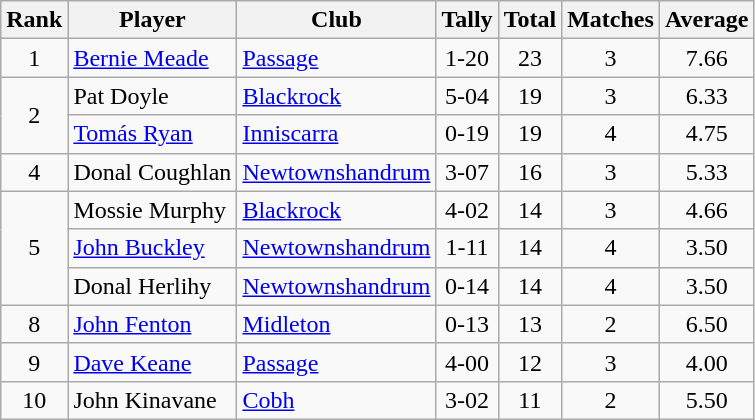<table class="wikitable">
<tr>
<th>Rank</th>
<th>Player</th>
<th>Club</th>
<th>Tally</th>
<th>Total</th>
<th>Matches</th>
<th>Average</th>
</tr>
<tr>
<td rowspan="1" style="text-align:center;">1</td>
<td><a href='#'>Bernie Meade</a></td>
<td><a href='#'>Passage</a></td>
<td align=center>1-20</td>
<td align=center>23</td>
<td align=center>3</td>
<td align=center>7.66</td>
</tr>
<tr>
<td rowspan="2" style="text-align:center;">2</td>
<td>Pat Doyle</td>
<td><a href='#'>Blackrock</a></td>
<td align=center>5-04</td>
<td align=center>19</td>
<td align=center>3</td>
<td align=center>6.33</td>
</tr>
<tr>
<td><a href='#'>Tomás Ryan</a></td>
<td><a href='#'>Inniscarra</a></td>
<td align=center>0-19</td>
<td align=center>19</td>
<td align=center>4</td>
<td align=center>4.75</td>
</tr>
<tr>
<td rowspan="1" style="text-align:center;">4</td>
<td>Donal Coughlan</td>
<td><a href='#'>Newtownshandrum</a></td>
<td align=center>3-07</td>
<td align=center>16</td>
<td align=center>3</td>
<td align=center>5.33</td>
</tr>
<tr>
<td rowspan="3" style="text-align:center;">5</td>
<td>Mossie Murphy</td>
<td><a href='#'>Blackrock</a></td>
<td align=center>4-02</td>
<td align=center>14</td>
<td align=center>3</td>
<td align=center>4.66</td>
</tr>
<tr>
<td><a href='#'>John Buckley</a></td>
<td><a href='#'>Newtownshandrum</a></td>
<td align=center>1-11</td>
<td align=center>14</td>
<td align=center>4</td>
<td align=center>3.50</td>
</tr>
<tr>
<td>Donal Herlihy</td>
<td><a href='#'>Newtownshandrum</a></td>
<td align=center>0-14</td>
<td align=center>14</td>
<td align=center>4</td>
<td align=center>3.50</td>
</tr>
<tr>
<td rowspan="1" style="text-align:center;">8</td>
<td><a href='#'>John Fenton</a></td>
<td><a href='#'>Midleton</a></td>
<td align=center>0-13</td>
<td align=center>13</td>
<td align=center>2</td>
<td align=center>6.50</td>
</tr>
<tr>
<td rowspan="1" style="text-align:center;">9</td>
<td><a href='#'>Dave Keane</a></td>
<td><a href='#'>Passage</a></td>
<td align=center>4-00</td>
<td align=center>12</td>
<td align=center>3</td>
<td align=center>4.00</td>
</tr>
<tr>
<td rowspan="1" style="text-align:center;">10</td>
<td>John Kinavane</td>
<td><a href='#'>Cobh</a></td>
<td align=center>3-02</td>
<td align=center>11</td>
<td align=center>2</td>
<td align=center>5.50</td>
</tr>
</table>
